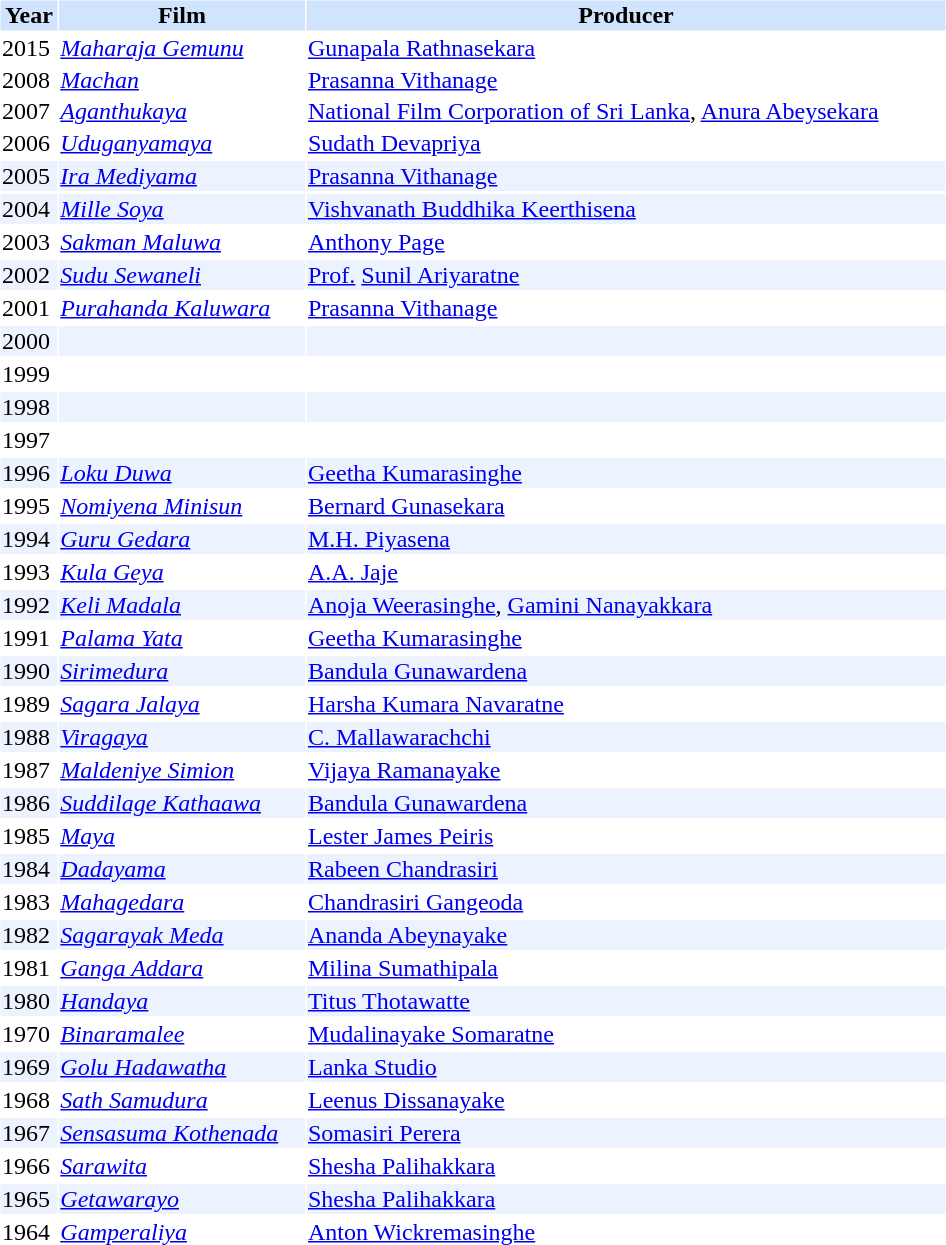<table cellspacing="1" cellpadding="1" border="0" width="50%">
<tr bgcolor="#d1e4fd">
<th>Year</th>
<th>Film</th>
<th>Producer</th>
</tr>
<tr>
</tr>
<tr bgcolor=>
<td>2015</td>
<td><em><a href='#'>Maharaja Gemunu</a></em></td>
<td><a href='#'>Gunapala Rathnasekara</a></td>
</tr>
<tr>
<td>2008</td>
<td><em><a href='#'>Machan</a></em></td>
<td><a href='#'>Prasanna Vithanage</a></td>
</tr>
<tr>
<td>2007</td>
<td><em><a href='#'>Aganthukaya</a></em></td>
<td><a href='#'>National Film Corporation of Sri Lanka</a>, <a href='#'>Anura Abeysekara</a></td>
</tr>
<tr>
<td>2006</td>
<td><em><a href='#'>Uduganyamaya</a></em></td>
<td><a href='#'>Sudath Devapriya</a></td>
</tr>
<tr>
</tr>
<tr bgcolor=#edf3fe>
<td>2005</td>
<td><em><a href='#'>Ira Mediyama</a></em></td>
<td><a href='#'>Prasanna Vithanage</a></td>
</tr>
<tr>
</tr>
<tr bgcolor=#edf3fe>
<td>2004</td>
<td><em><a href='#'>Mille Soya</a></em></td>
<td><a href='#'>Vishvanath Buddhika Keerthisena</a></td>
</tr>
<tr>
</tr>
<tr bgcolor=>
<td>2003</td>
<td><em><a href='#'>Sakman Maluwa</a></em></td>
<td><a href='#'>Anthony Page</a></td>
</tr>
<tr>
</tr>
<tr bgcolor=#edf3fe>
<td>2002</td>
<td><em><a href='#'>Sudu Sewaneli</a></em></td>
<td><a href='#'>Prof.</a> <a href='#'>Sunil Ariyaratne</a></td>
</tr>
<tr>
</tr>
<tr bgcolor=>
<td>2001</td>
<td><em><a href='#'>Purahanda Kaluwara</a></em></td>
<td><a href='#'>Prasanna Vithanage</a></td>
</tr>
<tr>
</tr>
<tr bgcolor=#edf3fe>
<td>2000</td>
<td></td>
<td></td>
</tr>
<tr>
</tr>
<tr bgcolor=>
<td>1999</td>
<td></td>
<td></td>
</tr>
<tr>
</tr>
<tr bgcolor=#edf3fe>
<td>1998</td>
<td></td>
<td></td>
</tr>
<tr>
</tr>
<tr bgcolor=>
<td>1997</td>
<td></td>
<td></td>
</tr>
<tr>
</tr>
<tr bgcolor=#edf3fe>
<td>1996</td>
<td><em><a href='#'>Loku Duwa</a></em></td>
<td><a href='#'>Geetha Kumarasinghe</a></td>
</tr>
<tr>
</tr>
<tr bgcolor=>
<td>1995</td>
<td><em><a href='#'>Nomiyena Minisun</a></em></td>
<td><a href='#'>Bernard Gunasekara</a></td>
</tr>
<tr>
</tr>
<tr bgcolor=#edf3fe>
<td>1994</td>
<td><em><a href='#'>Guru Gedara</a></em></td>
<td><a href='#'>M.H. Piyasena</a></td>
</tr>
<tr>
</tr>
<tr bgcolor=>
<td>1993</td>
<td><em><a href='#'>Kula Geya</a></em></td>
<td><a href='#'>A.A. Jaje</a></td>
</tr>
<tr>
</tr>
<tr bgcolor=#edf3fe>
<td>1992</td>
<td><em><a href='#'>Keli Madala</a></em></td>
<td><a href='#'>Anoja Weerasinghe</a>, <a href='#'>Gamini Nanayakkara</a></td>
</tr>
<tr>
</tr>
<tr bgcolor=>
<td>1991</td>
<td><em><a href='#'>Palama Yata</a></em></td>
<td><a href='#'>Geetha Kumarasinghe</a></td>
</tr>
<tr>
</tr>
<tr bgcolor=#edf3fe>
<td>1990</td>
<td><em><a href='#'>Sirimedura</a></em></td>
<td><a href='#'>Bandula Gunawardena</a></td>
</tr>
<tr>
</tr>
<tr bgcolor=>
<td>1989</td>
<td><em><a href='#'>Sagara Jalaya</a></em></td>
<td><a href='#'>Harsha Kumara Navaratne</a></td>
</tr>
<tr>
</tr>
<tr bgcolor=#edf3fe>
<td>1988</td>
<td><em><a href='#'>Viragaya</a></em></td>
<td><a href='#'>C. Mallawarachchi</a></td>
</tr>
<tr>
</tr>
<tr bgcolor=>
<td>1987</td>
<td><em><a href='#'>Maldeniye Simion</a></em></td>
<td><a href='#'>Vijaya Ramanayake</a></td>
</tr>
<tr>
</tr>
<tr bgcolor=#edf3fe>
<td>1986</td>
<td><em><a href='#'>Suddilage Kathaawa</a></em></td>
<td><a href='#'>Bandula Gunawardena</a></td>
</tr>
<tr>
</tr>
<tr bgcolor=>
<td>1985</td>
<td><em><a href='#'>Maya</a></em></td>
<td><a href='#'>Lester James Peiris</a></td>
</tr>
<tr>
</tr>
<tr bgcolor=#edf3fe>
<td>1984</td>
<td><em><a href='#'>Dadayama</a></em></td>
<td><a href='#'>Rabeen Chandrasiri</a></td>
</tr>
<tr>
</tr>
<tr bgcolor=>
<td>1983</td>
<td><em><a href='#'>Mahagedara</a></em></td>
<td><a href='#'>Chandrasiri Gangeoda</a></td>
</tr>
<tr>
</tr>
<tr bgcolor=#edf3fe>
<td>1982</td>
<td><em><a href='#'>Sagarayak Meda</a></em></td>
<td><a href='#'>Ananda Abeynayake</a></td>
</tr>
<tr>
</tr>
<tr bgcolor=>
<td>1981</td>
<td><em><a href='#'>Ganga Addara</a></em></td>
<td><a href='#'>Milina Sumathipala</a></td>
</tr>
<tr>
</tr>
<tr bgcolor=#edf3fe>
<td>1980</td>
<td><em><a href='#'>Handaya</a></em></td>
<td><a href='#'>Titus Thotawatte</a></td>
</tr>
<tr>
</tr>
<tr bgcolor=>
<td>1970</td>
<td><em><a href='#'>Binaramalee</a></em></td>
<td><a href='#'>Mudalinayake Somaratne</a></td>
</tr>
<tr>
</tr>
<tr bgcolor=#edf3fe>
<td>1969</td>
<td><em><a href='#'>Golu Hadawatha</a></em></td>
<td><a href='#'>Lanka Studio</a></td>
</tr>
<tr>
</tr>
<tr bgcolor=>
<td>1968</td>
<td><em><a href='#'>Sath Samudura</a></em></td>
<td><a href='#'>Leenus Dissanayake</a></td>
</tr>
<tr>
</tr>
<tr bgcolor=#edf3fe>
<td>1967</td>
<td><em><a href='#'>Sensasuma Kothenada</a></em></td>
<td><a href='#'>Somasiri Perera</a></td>
</tr>
<tr>
</tr>
<tr bgcolor=>
<td>1966</td>
<td><em><a href='#'>Sarawita</a></em></td>
<td><a href='#'>Shesha Palihakkara</a></td>
</tr>
<tr>
</tr>
<tr bgcolor=#edf3fe>
<td>1965</td>
<td><em><a href='#'>Getawarayo</a></em></td>
<td><a href='#'>Shesha Palihakkara</a></td>
</tr>
<tr>
</tr>
<tr bgcolor=>
<td>1964</td>
<td><em><a href='#'>Gamperaliya</a></em></td>
<td><a href='#'>Anton Wickremasinghe</a></td>
</tr>
</table>
